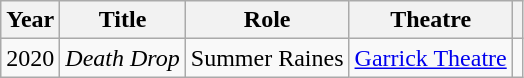<table class="wikitable">
<tr>
<th>Year</th>
<th>Title</th>
<th>Role</th>
<th>Theatre</th>
<th></th>
</tr>
<tr>
<td>2020</td>
<td><em>Death Drop</em></td>
<td>Summer Raines</td>
<td><a href='#'>Garrick Theatre</a></td>
<td style="text-align: center;"></td>
</tr>
</table>
